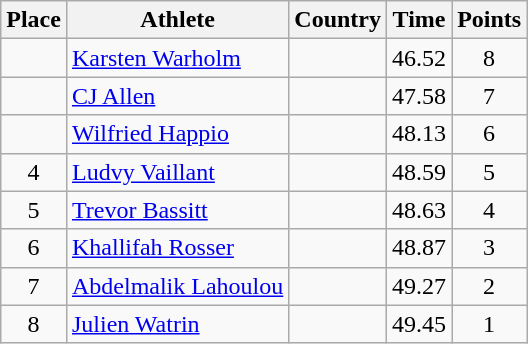<table class="wikitable">
<tr>
<th>Place</th>
<th>Athlete</th>
<th>Country</th>
<th>Time</th>
<th>Points</th>
</tr>
<tr>
<td align=center></td>
<td><a href='#'>Karsten Warholm</a></td>
<td></td>
<td>46.52</td>
<td align=center>8</td>
</tr>
<tr>
<td align=center></td>
<td><a href='#'>CJ Allen</a></td>
<td></td>
<td>47.58</td>
<td align=center>7</td>
</tr>
<tr>
<td align=center></td>
<td><a href='#'>Wilfried Happio</a></td>
<td></td>
<td>48.13</td>
<td align=center>6</td>
</tr>
<tr>
<td align=center>4</td>
<td><a href='#'>Ludvy Vaillant</a></td>
<td></td>
<td>48.59</td>
<td align=center>5</td>
</tr>
<tr>
<td align=center>5</td>
<td><a href='#'>Trevor Bassitt</a></td>
<td></td>
<td>48.63</td>
<td align=center>4</td>
</tr>
<tr>
<td align=center>6</td>
<td><a href='#'>Khallifah Rosser</a></td>
<td></td>
<td>48.87</td>
<td align=center>3</td>
</tr>
<tr>
<td align=center>7</td>
<td><a href='#'>Abdelmalik Lahoulou</a></td>
<td></td>
<td>49.27</td>
<td align=center>2</td>
</tr>
<tr>
<td align=center>8</td>
<td><a href='#'>Julien Watrin</a></td>
<td></td>
<td>49.45</td>
<td align=center>1</td>
</tr>
</table>
